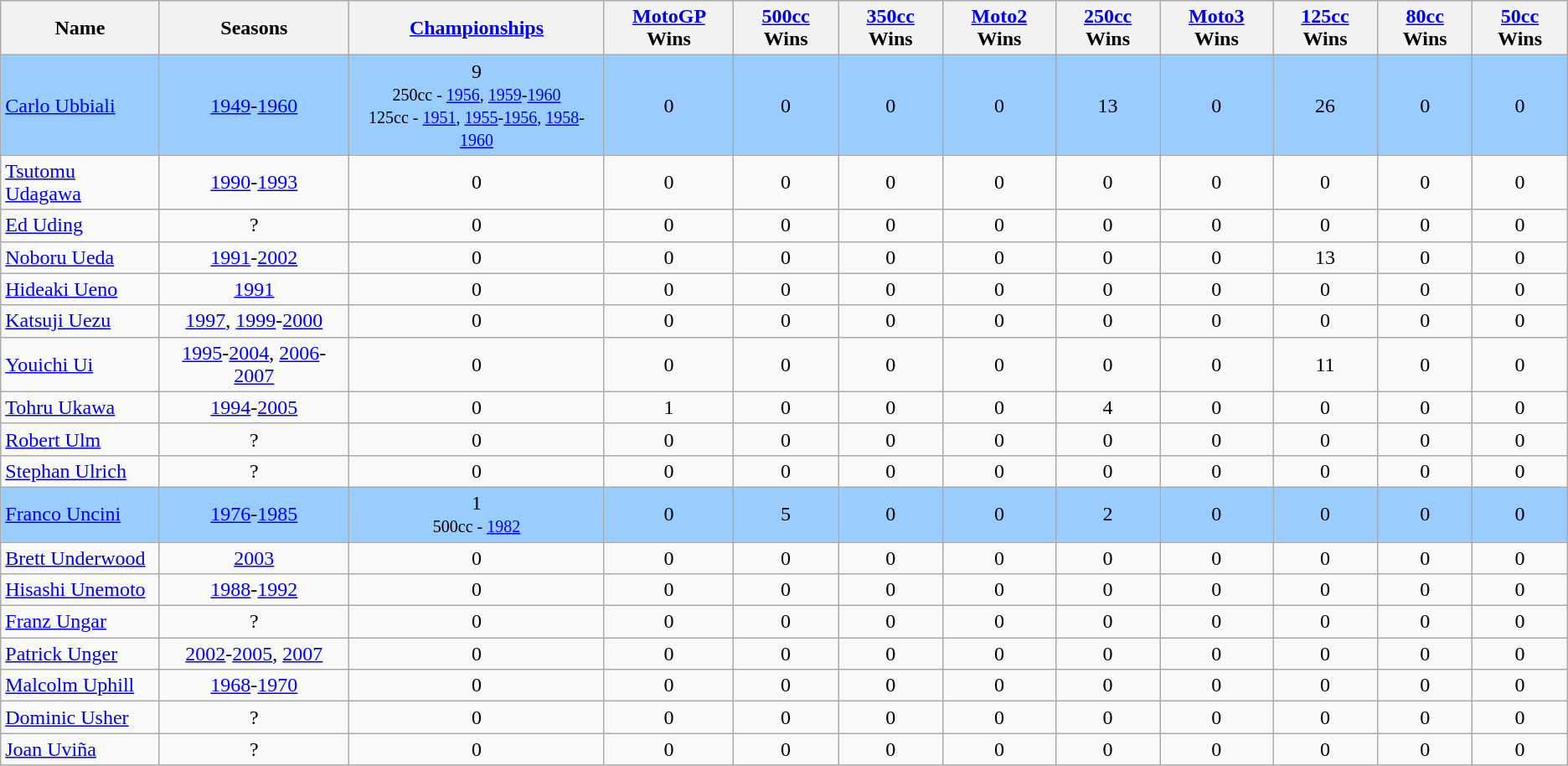<table class="wikitable">
<tr>
<th>Name</th>
<th>Seasons</th>
<th><a href='#'>Championships</a></th>
<th><a href='#'>MotoGP</a> Wins</th>
<th><a href='#'>500cc</a> Wins</th>
<th><a href='#'>350cc</a> Wins</th>
<th><a href='#'>Moto2</a> Wins</th>
<th><a href='#'>250cc</a> Wins</th>
<th><a href='#'>Moto3</a> Wins</th>
<th><a href='#'>125cc</a> Wins</th>
<th><a href='#'>80cc</a> Wins</th>
<th><a href='#'>50cc</a> Wins</th>
</tr>
<tr align="center" style="background:#99CCFF;">
<td align="left"> <a href='#'>Carlo Ubbiali</a></td>
<td><a href='#'>1949</a>-<a href='#'>1960</a></td>
<td>9<br><small>250cc - <a href='#'>1956</a>, <a href='#'>1959</a>-<a href='#'>1960</a><br>125cc - <a href='#'>1951</a>, <a href='#'>1955</a>-<a href='#'>1956</a>, <a href='#'>1958</a>-<a href='#'>1960</a></small></td>
<td>0</td>
<td>0</td>
<td>0</td>
<td>0</td>
<td>13</td>
<td>0</td>
<td>26</td>
<td>0</td>
<td>0</td>
</tr>
<tr align="center">
<td align="left"> <a href='#'>Tsutomu Udagawa</a></td>
<td><a href='#'>1990</a>-<a href='#'>1993</a></td>
<td>0</td>
<td>0</td>
<td>0</td>
<td>0</td>
<td>0</td>
<td>0</td>
<td>0</td>
<td>0</td>
<td>0</td>
<td>0</td>
</tr>
<tr align="center">
<td align="left"> <a href='#'>Ed Uding</a></td>
<td>?</td>
<td>0</td>
<td>0</td>
<td>0</td>
<td>0</td>
<td>0</td>
<td>0</td>
<td>0</td>
<td>0</td>
<td>0</td>
<td>0</td>
</tr>
<tr align="center">
<td align="left"> <a href='#'>Noboru Ueda</a></td>
<td><a href='#'>1991</a>-<a href='#'>2002</a></td>
<td>0</td>
<td>0</td>
<td>0</td>
<td>0</td>
<td>0</td>
<td>0</td>
<td>0</td>
<td>13</td>
<td>0</td>
<td>0</td>
</tr>
<tr align="center">
<td align="left"> <a href='#'>Hideaki Ueno</a></td>
<td><a href='#'>1991</a></td>
<td>0</td>
<td>0</td>
<td>0</td>
<td>0</td>
<td>0</td>
<td>0</td>
<td>0</td>
<td>0</td>
<td>0</td>
<td>0</td>
</tr>
<tr align="center">
<td align="left"> <a href='#'>Katsuji Uezu</a></td>
<td><a href='#'>1997</a>, <a href='#'>1999</a>-<a href='#'>2000</a></td>
<td>0</td>
<td>0</td>
<td>0</td>
<td>0</td>
<td>0</td>
<td>0</td>
<td>0</td>
<td>0</td>
<td>0</td>
<td>0</td>
</tr>
<tr align="center">
<td align="left"> <a href='#'>Youichi Ui</a></td>
<td><a href='#'>1995</a>-<a href='#'>2004</a>, <a href='#'>2006</a>-<a href='#'>2007</a></td>
<td>0</td>
<td>0</td>
<td>0</td>
<td>0</td>
<td>0</td>
<td>0</td>
<td>0</td>
<td>11</td>
<td>0</td>
<td>0</td>
</tr>
<tr align="center">
<td align="left"> <a href='#'>Tohru Ukawa</a></td>
<td><a href='#'>1994</a>-<a href='#'>2005</a></td>
<td>0</td>
<td>1</td>
<td>0</td>
<td>0</td>
<td>0</td>
<td>4</td>
<td>0</td>
<td>0</td>
<td>0</td>
<td>0</td>
</tr>
<tr align="center">
<td align="left"> <a href='#'>Robert Ulm</a></td>
<td>?</td>
<td>0</td>
<td>0</td>
<td>0</td>
<td>0</td>
<td>0</td>
<td>0</td>
<td>0</td>
<td>0</td>
<td>0</td>
<td>0</td>
</tr>
<tr align="center">
<td align="left"> <a href='#'>Stephan Ulrich</a></td>
<td>?</td>
<td>0</td>
<td>0</td>
<td>0</td>
<td>0</td>
<td>0</td>
<td>0</td>
<td>0</td>
<td>0</td>
<td>0</td>
<td>0</td>
</tr>
<tr align="center" style="background:#99CCFF;">
<td align="left"> <a href='#'>Franco Uncini</a></td>
<td><a href='#'>1976</a>-<a href='#'>1985</a></td>
<td>1<br><small>500cc - <a href='#'>1982</a></small></td>
<td>0</td>
<td>5</td>
<td>0</td>
<td>0</td>
<td>2</td>
<td>0</td>
<td>0</td>
<td>0</td>
<td>0</td>
</tr>
<tr align="center">
<td align="left"> <a href='#'>Brett Underwood</a></td>
<td><a href='#'>2003</a></td>
<td>0</td>
<td>0</td>
<td>0</td>
<td>0</td>
<td>0</td>
<td>0</td>
<td>0</td>
<td>0</td>
<td>0</td>
<td>0</td>
</tr>
<tr align="center">
<td align="left"> <a href='#'>Hisashi Unemoto</a></td>
<td><a href='#'>1988</a>-<a href='#'>1992</a></td>
<td>0</td>
<td>0</td>
<td>0</td>
<td>0</td>
<td>0</td>
<td>0</td>
<td>0</td>
<td>0</td>
<td>0</td>
<td>0</td>
</tr>
<tr align="center">
<td align="left"> <a href='#'>Franz Ungar</a></td>
<td>?</td>
<td>0</td>
<td>0</td>
<td>0</td>
<td>0</td>
<td>0</td>
<td>0</td>
<td>0</td>
<td>0</td>
<td>0</td>
<td>0</td>
</tr>
<tr align="center">
<td align="left"> <a href='#'>Patrick Unger</a></td>
<td><a href='#'>2002</a>-<a href='#'>2005</a>, <a href='#'>2007</a></td>
<td>0</td>
<td>0</td>
<td>0</td>
<td>0</td>
<td>0</td>
<td>0</td>
<td>0</td>
<td>0</td>
<td>0</td>
<td>0</td>
</tr>
<tr align="center">
<td align="left"> <a href='#'>Malcolm Uphill</a></td>
<td><a href='#'>1968</a>-<a href='#'>1970</a></td>
<td>0</td>
<td>0</td>
<td>0</td>
<td>0</td>
<td>0</td>
<td>0</td>
<td>0</td>
<td>0</td>
<td>0</td>
<td>0</td>
</tr>
<tr align="center">
<td align="left"> <a href='#'>Dominic Usher</a></td>
<td>?</td>
<td>0</td>
<td>0</td>
<td>0</td>
<td>0</td>
<td>0</td>
<td>0</td>
<td>0</td>
<td>0</td>
<td>0</td>
<td>0</td>
</tr>
<tr align="center">
<td align="left"> <a href='#'>Joan Uviña</a></td>
<td>?</td>
<td>0</td>
<td>0</td>
<td>0</td>
<td>0</td>
<td>0</td>
<td>0</td>
<td>0</td>
<td>0</td>
<td>0</td>
<td>0</td>
</tr>
</table>
